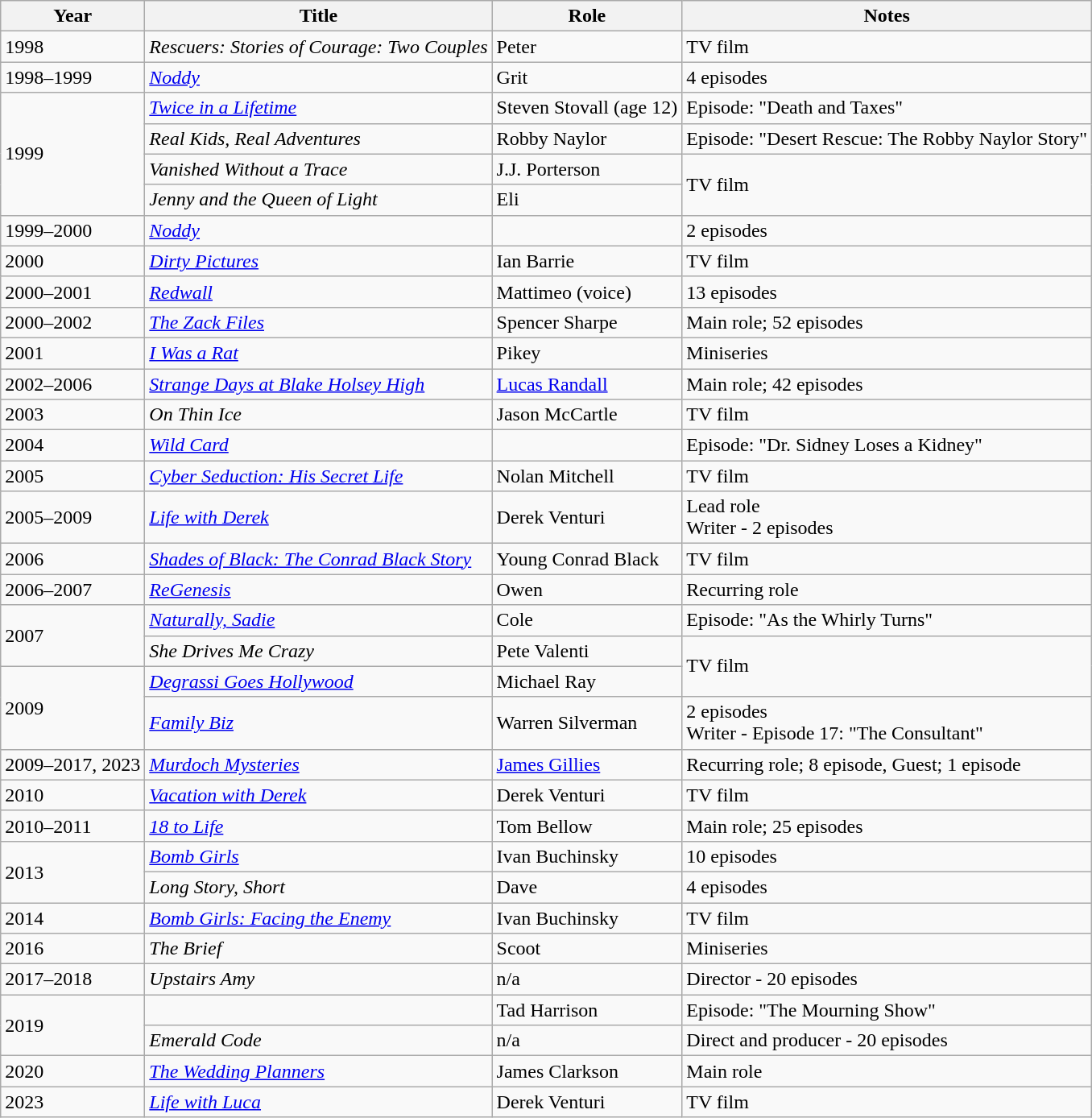<table class="wikitable sortable">
<tr>
<th>Year</th>
<th>Title</th>
<th>Role</th>
<th class="unsortable">Notes</th>
</tr>
<tr>
<td>1998</td>
<td><em>Rescuers: Stories of Courage: Two Couples</em></td>
<td>Peter</td>
<td>TV film</td>
</tr>
<tr>
<td>1998–1999</td>
<td><em><a href='#'>Noddy</a></em></td>
<td>Grit</td>
<td>4 episodes</td>
</tr>
<tr>
<td rowspan=4>1999</td>
<td><em><a href='#'>Twice in a Lifetime</a></em></td>
<td>Steven Stovall (age 12)</td>
<td>Episode: "Death and Taxes"</td>
</tr>
<tr>
<td><em>Real Kids, Real Adventures</em></td>
<td>Robby Naylor</td>
<td>Episode: "Desert Rescue: The Robby Naylor Story"</td>
</tr>
<tr>
<td><em>Vanished Without a Trace</em></td>
<td>J.J. Porterson</td>
<td rowspan=2>TV film</td>
</tr>
<tr>
<td><em>Jenny and the Queen of Light</em></td>
<td>Eli</td>
</tr>
<tr>
<td>1999–2000</td>
<td><em><a href='#'>Noddy</a></em></td>
<td></td>
<td>2 episodes</td>
</tr>
<tr>
<td>2000</td>
<td><em><a href='#'>Dirty Pictures</a></em></td>
<td>Ian Barrie</td>
<td>TV film</td>
</tr>
<tr>
<td>2000–2001</td>
<td><em><a href='#'>Redwall</a></em></td>
<td>Mattimeo (voice)</td>
<td>13 episodes</td>
</tr>
<tr>
<td>2000–2002</td>
<td data-sort-value="Zack Files, The"><em><a href='#'>The Zack Files</a></em></td>
<td>Spencer Sharpe</td>
<td>Main role; 52 episodes</td>
</tr>
<tr>
<td>2001</td>
<td><em><a href='#'>I Was a Rat</a></em></td>
<td>Pikey</td>
<td>Miniseries</td>
</tr>
<tr>
<td>2002–2006</td>
<td><em><a href='#'>Strange Days at Blake Holsey High</a></em></td>
<td><a href='#'>Lucas Randall</a></td>
<td>Main role; 42 episodes</td>
</tr>
<tr>
<td>2003</td>
<td><em>On Thin Ice</em></td>
<td>Jason McCartle</td>
<td>TV film</td>
</tr>
<tr>
<td>2004</td>
<td><em><a href='#'>Wild Card</a></em></td>
<td></td>
<td>Episode: "Dr. Sidney Loses a Kidney"</td>
</tr>
<tr>
<td>2005</td>
<td><em><a href='#'>Cyber Seduction: His Secret Life</a></em></td>
<td>Nolan Mitchell</td>
<td>TV film</td>
</tr>
<tr>
<td>2005–2009</td>
<td><em><a href='#'>Life with Derek</a></em></td>
<td>Derek Venturi</td>
<td>Lead role<br> Writer - 2 episodes</td>
</tr>
<tr>
<td>2006</td>
<td><em><a href='#'>Shades of Black: The Conrad Black Story</a></em></td>
<td>Young Conrad Black</td>
<td>TV film</td>
</tr>
<tr>
<td>2006–2007</td>
<td><em><a href='#'>ReGenesis</a></em></td>
<td>Owen</td>
<td>Recurring role</td>
</tr>
<tr>
<td rowspan="2">2007</td>
<td><em><a href='#'>Naturally, Sadie</a></em></td>
<td>Cole</td>
<td>Episode: "As the Whirly Turns"</td>
</tr>
<tr>
<td><em>She Drives Me Crazy</em></td>
<td>Pete Valenti</td>
<td rowspan=2>TV film</td>
</tr>
<tr>
<td rowspan=2>2009</td>
<td><em><a href='#'>Degrassi Goes Hollywood</a></em></td>
<td>Michael Ray</td>
</tr>
<tr>
<td><em><a href='#'>Family Biz</a></em></td>
<td>Warren Silverman</td>
<td>2 episodes<br> Writer - Episode 17: "The Consultant"</td>
</tr>
<tr>
<td>2009–2017, 2023</td>
<td><em><a href='#'>Murdoch Mysteries</a></em></td>
<td><a href='#'>James Gillies</a></td>
<td>Recurring role; 8 episode, Guest; 1 episode</td>
</tr>
<tr>
<td>2010</td>
<td><em><a href='#'>Vacation with Derek</a></em></td>
<td>Derek Venturi</td>
<td>TV film</td>
</tr>
<tr>
<td>2010–2011</td>
<td><em><a href='#'>18 to Life</a></em></td>
<td>Tom Bellow</td>
<td>Main role; 25 episodes</td>
</tr>
<tr>
<td rowspan=2>2013</td>
<td><em><a href='#'>Bomb Girls</a></em></td>
<td>Ivan Buchinsky</td>
<td>10 episodes</td>
</tr>
<tr>
<td><em>Long Story, Short</em></td>
<td>Dave</td>
<td>4 episodes</td>
</tr>
<tr>
<td>2014</td>
<td><em><a href='#'>Bomb Girls: Facing the Enemy</a></em></td>
<td>Ivan Buchinsky</td>
<td>TV film</td>
</tr>
<tr>
<td>2016</td>
<td data-sort-value="Brief, The"><em>The Brief</em></td>
<td>Scoot</td>
<td>Miniseries</td>
</tr>
<tr>
<td>2017–2018</td>
<td><em>Upstairs Amy</em></td>
<td>n/a</td>
<td>Director - 20 episodes</td>
</tr>
<tr>
<td rowspan=2>2019</td>
<td><em></em></td>
<td>Tad Harrison</td>
<td>Episode: "The Mourning Show"</td>
</tr>
<tr>
<td><em>Emerald Code</em></td>
<td>n/a</td>
<td>Direct and producer - 20 episodes</td>
</tr>
<tr>
<td>2020</td>
<td data-sort-value="Wedding Planners, The"><em><a href='#'>The Wedding Planners</a></em></td>
<td>James Clarkson</td>
<td>Main role</td>
</tr>
<tr>
<td>2023</td>
<td><em><a href='#'>Life with Luca</a></em></td>
<td>Derek Venturi</td>
<td>TV film</td>
</tr>
</table>
